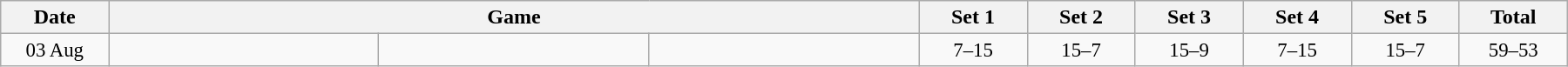<table width=1200 class="wikitable">
<tr>
<th width=6%>Date</th>
<th width=45% colspan=3>Game</th>
<th width=6%>Set 1</th>
<th width=6%>Set 2</th>
<th width=6%>Set 3</th>
<th width=6%>Set 4</th>
<th width=6%>Set 5</th>
<th width=6%>Total</th>
</tr>
<tr style=font-size:95%>
<td align=center>03 Aug</td>
<td align=center><strong></strong></td>
<td></td>
<td></td>
<td align=center>7–15</td>
<td align=center>15–7</td>
<td align=center>15–9</td>
<td align=center>7–15</td>
<td align=center>15–7</td>
<td align=center>59–53</td>
</tr>
</table>
